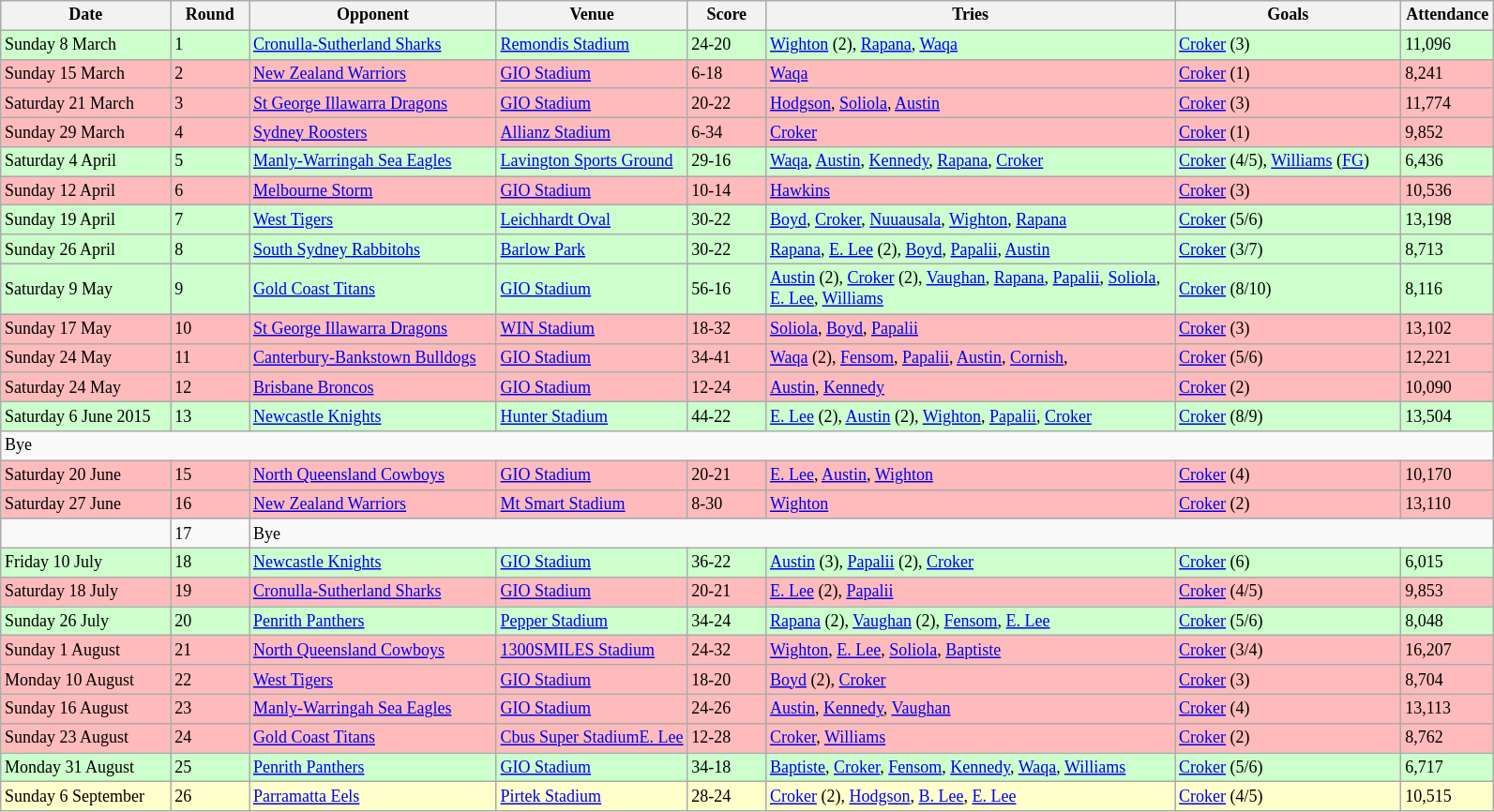<table class="wikitable" style="font-size:75%;">
<tr>
<th width="115">Date</th>
<th width="50">Round</th>
<th width="170">Opponent</th>
<th width="130">Venue</th>
<th width="50">Score</th>
<th width="285">Tries</th>
<th width="155">Goals</th>
<th width="60">Attendance</th>
</tr>
<tr bgcolor=#CCFFCC>
<td>Sunday 8 March</td>
<td>1</td>
<td><a href='#'>Cronulla-Sutherland Sharks</a></td>
<td><a href='#'>Remondis Stadium</a></td>
<td>24-20</td>
<td><a href='#'>Wighton</a> (2), <a href='#'>Rapana</a>, <a href='#'>Waqa</a></td>
<td><a href='#'>Croker</a> (3)</td>
<td>11,096</td>
</tr>
<tr bgcolor=#FFBBBB>
<td>Sunday 15 March</td>
<td>2</td>
<td><a href='#'>New Zealand Warriors</a></td>
<td><a href='#'>GIO Stadium</a></td>
<td>6-18</td>
<td><a href='#'>Waqa</a></td>
<td><a href='#'>Croker</a> (1)</td>
<td>8,241</td>
</tr>
<tr bgcolor=#FFBBBB>
<td>Saturday 21 March</td>
<td>3</td>
<td><a href='#'>St George Illawarra Dragons</a></td>
<td><a href='#'>GIO Stadium</a></td>
<td>20-22</td>
<td><a href='#'>Hodgson</a>, <a href='#'>Soliola</a>, <a href='#'>Austin</a></td>
<td><a href='#'>Croker</a> (3)</td>
<td>11,774</td>
</tr>
<tr bgcolor=#FFBBBB>
<td>Sunday 29 March</td>
<td>4</td>
<td><a href='#'>Sydney Roosters</a></td>
<td><a href='#'>Allianz Stadium</a></td>
<td>6-34</td>
<td><a href='#'>Croker</a></td>
<td><a href='#'>Croker</a> (1)</td>
<td>9,852</td>
</tr>
<tr bgcolor=#CCFFCC>
<td>Saturday 4 April</td>
<td>5</td>
<td><a href='#'>Manly-Warringah Sea Eagles</a></td>
<td><a href='#'>Lavington Sports Ground</a></td>
<td>29-16</td>
<td><a href='#'>Waqa</a>, <a href='#'>Austin</a>, <a href='#'>Kennedy</a>, <a href='#'>Rapana</a>, <a href='#'>Croker</a></td>
<td><a href='#'>Croker</a> (4/5), <a href='#'>Williams</a> (<a href='#'>FG</a>)</td>
<td>6,436</td>
</tr>
<tr bgcolor=#FFBBBB>
<td>Sunday 12 April</td>
<td>6</td>
<td><a href='#'>Melbourne Storm</a></td>
<td><a href='#'>GIO Stadium</a></td>
<td>10-14</td>
<td><a href='#'>Hawkins</a></td>
<td><a href='#'>Croker</a> (3)</td>
<td>10,536</td>
</tr>
<tr bgcolor=#CCFFCC>
<td>Sunday 19 April</td>
<td>7</td>
<td><a href='#'>West Tigers</a></td>
<td><a href='#'>Leichhardt Oval</a></td>
<td>30-22</td>
<td><a href='#'>Boyd</a>, <a href='#'>Croker</a>, <a href='#'>Nuuausala</a>, <a href='#'>Wighton</a>, <a href='#'>Rapana</a></td>
<td><a href='#'>Croker</a> (5/6)</td>
<td>13,198</td>
</tr>
<tr bgcolor=#CCFFCC>
<td>Sunday 26 April</td>
<td>8</td>
<td><a href='#'>South Sydney Rabbitohs</a></td>
<td><a href='#'>Barlow Park</a></td>
<td>30-22</td>
<td><a href='#'>Rapana</a>, <a href='#'>E. Lee</a> (2), <a href='#'>Boyd</a>, <a href='#'>Papalii</a>, <a href='#'>Austin</a></td>
<td><a href='#'>Croker</a> (3/7)</td>
<td>8,713</td>
</tr>
<tr bgcolor=#CCFFCC>
<td>Saturday 9 May</td>
<td>9</td>
<td><a href='#'>Gold Coast Titans</a></td>
<td><a href='#'>GIO Stadium</a></td>
<td>56-16</td>
<td><a href='#'>Austin</a> (2), <a href='#'>Croker</a> (2), <a href='#'>Vaughan</a>, <a href='#'>Rapana</a>, <a href='#'>Papalii</a>, <a href='#'>Soliola</a>, <a href='#'>E. Lee</a>, <a href='#'>Williams</a></td>
<td><a href='#'>Croker</a> (8/10)</td>
<td>8,116</td>
</tr>
<tr bgcolor=#FFBBBB>
<td>Sunday 17 May</td>
<td>10</td>
<td><a href='#'>St George Illawarra Dragons</a></td>
<td><a href='#'>WIN Stadium</a></td>
<td>18-32</td>
<td><a href='#'>Soliola</a>, <a href='#'>Boyd</a>, <a href='#'>Papalii</a></td>
<td><a href='#'>Croker</a> (3)</td>
<td>13,102</td>
</tr>
<tr bgcolor=#FFBBBB>
<td>Sunday 24 May</td>
<td>11</td>
<td><a href='#'>Canterbury-Bankstown Bulldogs</a></td>
<td><a href='#'>GIO Stadium</a></td>
<td>34-41</td>
<td><a href='#'>Waqa</a> (2), <a href='#'>Fensom</a>, <a href='#'>Papalii</a>, <a href='#'>Austin</a>, <a href='#'>Cornish</a>,</td>
<td><a href='#'>Croker</a> (5/6)</td>
<td>12,221</td>
</tr>
<tr bgcolor=#FFBBBB>
<td>Saturday 24 May</td>
<td>12</td>
<td><a href='#'>Brisbane Broncos</a></td>
<td><a href='#'>GIO Stadium</a></td>
<td>12-24</td>
<td><a href='#'>Austin</a>, <a href='#'>Kennedy</a></td>
<td><a href='#'>Croker</a> (2)</td>
<td>10,090</td>
</tr>
<tr bgcolor=#CCFFCC>
<td>Saturday 6 June 2015</td>
<td>13</td>
<td><a href='#'>Newcastle Knights</a></td>
<td><a href='#'>Hunter Stadium</a></td>
<td>44-22</td>
<td><a href='#'>E. Lee</a> (2), <a href='#'>Austin</a> (2), <a href='#'>Wighton</a>, <a href='#'>Papalii</a>, <a href='#'>Croker</a></td>
<td><a href='#'>Croker</a> (8/9)</td>
<td>13,504</td>
</tr>
<tr>
<td colspan="8">Bye</td>
</tr>
<tr bgcolor=#FFBBBB>
<td>Saturday 20 June</td>
<td>15</td>
<td><a href='#'>North Queensland Cowboys</a></td>
<td><a href='#'>GIO Stadium</a></td>
<td>20-21</td>
<td><a href='#'>E. Lee</a>, <a href='#'>Austin</a>, <a href='#'>Wighton</a></td>
<td><a href='#'>Croker</a> (4)</td>
<td>10,170</td>
</tr>
<tr bgcolor=#FFBBBB>
<td>Saturday 27 June</td>
<td>16</td>
<td><a href='#'>New Zealand Warriors</a></td>
<td><a href='#'>Mt Smart Stadium</a></td>
<td>8-30</td>
<td><a href='#'>Wighton</a></td>
<td><a href='#'>Croker</a> (2)</td>
<td>13,110</td>
</tr>
<tr>
<td></td>
<td>17</td>
<td colspan="6">Bye</td>
</tr>
<tr bgcolor=#CCFFCC>
<td>Friday 10 July</td>
<td>18</td>
<td><a href='#'>Newcastle Knights</a></td>
<td><a href='#'>GIO Stadium</a></td>
<td>36-22</td>
<td><a href='#'>Austin</a> (3), <a href='#'>Papalii</a> (2), <a href='#'>Croker</a></td>
<td><a href='#'>Croker</a> (6)</td>
<td>6,015</td>
</tr>
<tr bgcolor=#FFBBBB>
<td>Saturday 18 July</td>
<td>19</td>
<td><a href='#'>Cronulla-Sutherland Sharks</a></td>
<td><a href='#'>GIO Stadium</a></td>
<td>20-21</td>
<td><a href='#'>E. Lee</a> (2), <a href='#'>Papalii</a></td>
<td><a href='#'>Croker</a> (4/5)</td>
<td>9,853</td>
</tr>
<tr bgcolor=#CCFFCC>
<td>Sunday 26 July</td>
<td>20</td>
<td><a href='#'>Penrith Panthers</a></td>
<td><a href='#'>Pepper Stadium</a></td>
<td>34-24</td>
<td><a href='#'>Rapana</a> (2), <a href='#'>Vaughan</a> (2), <a href='#'>Fensom</a>, <a href='#'>E. Lee</a></td>
<td><a href='#'>Croker</a> (5/6)</td>
<td>8,048</td>
</tr>
<tr bgcolor=#FFBBBB>
<td>Sunday 1 August</td>
<td>21</td>
<td><a href='#'>North Queensland Cowboys</a></td>
<td><a href='#'>1300SMILES Stadium</a></td>
<td>24-32</td>
<td><a href='#'>Wighton</a>, <a href='#'>E. Lee</a>, <a href='#'>Soliola</a>, <a href='#'>Baptiste</a></td>
<td><a href='#'>Croker</a> (3/4)</td>
<td>16,207</td>
</tr>
<tr bgcolor=#FFBBBB>
<td>Monday 10 August</td>
<td>22</td>
<td><a href='#'>West Tigers</a></td>
<td><a href='#'>GIO Stadium</a></td>
<td>18-20</td>
<td><a href='#'>Boyd</a> (2), <a href='#'>Croker</a></td>
<td><a href='#'>Croker</a> (3)</td>
<td>8,704</td>
</tr>
<tr bgcolor=#FFBBBB>
<td>Sunday 16 August</td>
<td>23</td>
<td><a href='#'>Manly-Warringah Sea Eagles</a></td>
<td><a href='#'>GIO Stadium</a></td>
<td>24-26</td>
<td><a href='#'>Austin</a>, <a href='#'>Kennedy</a>, <a href='#'>Vaughan</a></td>
<td><a href='#'>Croker</a> (4)</td>
<td>13,113</td>
</tr>
<tr bgcolor=#FFBBBB>
<td>Sunday 23 August</td>
<td>24</td>
<td><a href='#'>Gold Coast Titans</a></td>
<td><a href='#'>Cbus Super Stadium</a><a href='#'>E. Lee</a></td>
<td>12-28</td>
<td><a href='#'>Croker</a>, <a href='#'>Williams</a></td>
<td><a href='#'>Croker</a> (2)</td>
<td>8,762</td>
</tr>
<tr bgcolor=#CCFFCC>
<td>Monday 31 August</td>
<td>25</td>
<td><a href='#'>Penrith Panthers</a></td>
<td><a href='#'>GIO Stadium</a></td>
<td>34-18</td>
<td><a href='#'>Baptiste</a>, <a href='#'>Croker</a>, <a href='#'>Fensom</a>, <a href='#'>Kennedy</a>, <a href='#'>Waqa</a>, <a href='#'>Williams</a></td>
<td><a href='#'>Croker</a> (5/6)</td>
<td>6,717</td>
</tr>
<tr bgcolor=#FFFFCC>
<td>Sunday 6 September</td>
<td>26</td>
<td><a href='#'>Parramatta Eels</a></td>
<td><a href='#'>Pirtek Stadium</a></td>
<td>28-24</td>
<td><a href='#'>Croker</a> (2), <a href='#'>Hodgson</a>, <a href='#'>B. Lee</a>, <a href='#'>E. Lee</a></td>
<td><a href='#'>Croker</a> (4/5)</td>
<td>10,515</td>
</tr>
</table>
